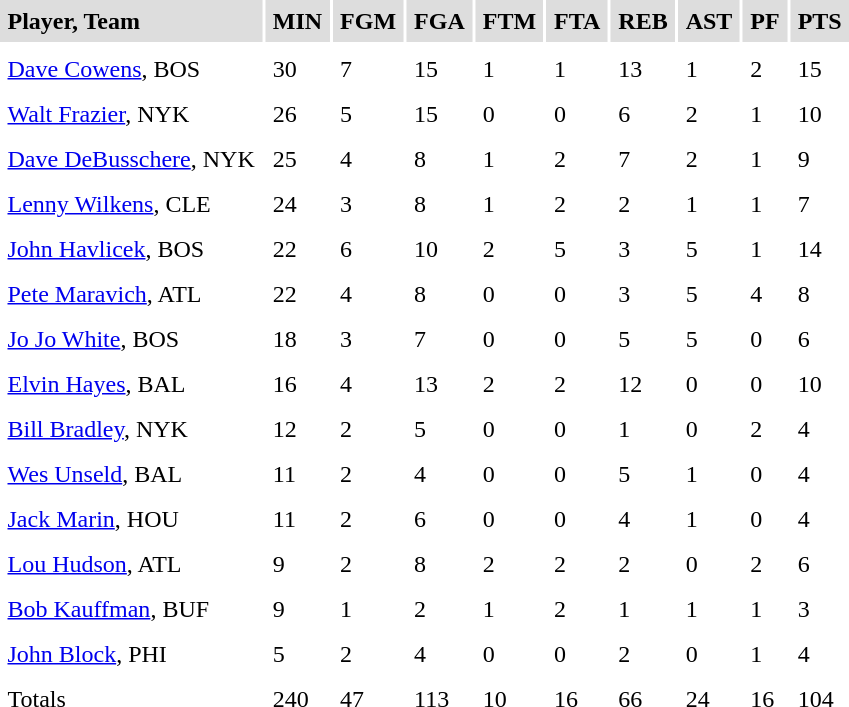<table cellpadding=5>
<tr bgcolor="#dddddd">
<td><strong>Player, Team</strong></td>
<td><strong>MIN</strong></td>
<td><strong>FGM</strong></td>
<td><strong>FGA</strong></td>
<td><strong>FTM</strong></td>
<td><strong>FTA</strong></td>
<td><strong>REB</strong></td>
<td><strong>AST</strong></td>
<td><strong>PF</strong></td>
<td><strong>PTS</strong></td>
</tr>
<tr bgcolor="#eeeeee">
</tr>
<tr>
<td><a href='#'>Dave Cowens</a>, BOS</td>
<td>30</td>
<td>7</td>
<td>15</td>
<td>1</td>
<td>1</td>
<td>13</td>
<td>1</td>
<td>2</td>
<td>15</td>
</tr>
<tr>
<td><a href='#'>Walt Frazier</a>, NYK</td>
<td>26</td>
<td>5</td>
<td>15</td>
<td>0</td>
<td>0</td>
<td>6</td>
<td>2</td>
<td>1</td>
<td>10</td>
</tr>
<tr>
<td><a href='#'>Dave DeBusschere</a>, NYK</td>
<td>25</td>
<td>4</td>
<td>8</td>
<td>1</td>
<td>2</td>
<td>7</td>
<td>2</td>
<td>1</td>
<td>9</td>
</tr>
<tr>
<td><a href='#'>Lenny Wilkens</a>, CLE</td>
<td>24</td>
<td>3</td>
<td>8</td>
<td>1</td>
<td>2</td>
<td>2</td>
<td>1</td>
<td>1</td>
<td>7</td>
</tr>
<tr>
<td><a href='#'>John Havlicek</a>, BOS</td>
<td>22</td>
<td>6</td>
<td>10</td>
<td>2</td>
<td>5</td>
<td>3</td>
<td>5</td>
<td>1</td>
<td>14</td>
</tr>
<tr>
<td><a href='#'>Pete Maravich</a>, ATL</td>
<td>22</td>
<td>4</td>
<td>8</td>
<td>0</td>
<td>0</td>
<td>3</td>
<td>5</td>
<td>4</td>
<td>8</td>
</tr>
<tr>
<td><a href='#'>Jo Jo White</a>, BOS</td>
<td>18</td>
<td>3</td>
<td>7</td>
<td>0</td>
<td>0</td>
<td>5</td>
<td>5</td>
<td>0</td>
<td>6</td>
</tr>
<tr>
<td><a href='#'>Elvin Hayes</a>, BAL</td>
<td>16</td>
<td>4</td>
<td>13</td>
<td>2</td>
<td>2</td>
<td>12</td>
<td>0</td>
<td>0</td>
<td>10</td>
</tr>
<tr>
<td><a href='#'>Bill Bradley</a>, NYK</td>
<td>12</td>
<td>2</td>
<td>5</td>
<td>0</td>
<td>0</td>
<td>1</td>
<td>0</td>
<td>2</td>
<td>4</td>
</tr>
<tr>
<td><a href='#'>Wes Unseld</a>, BAL</td>
<td>11</td>
<td>2</td>
<td>4</td>
<td>0</td>
<td>0</td>
<td>5</td>
<td>1</td>
<td>0</td>
<td>4</td>
</tr>
<tr>
<td><a href='#'>Jack Marin</a>, HOU</td>
<td>11</td>
<td>2</td>
<td>6</td>
<td>0</td>
<td>0</td>
<td>4</td>
<td>1</td>
<td>0</td>
<td>4</td>
</tr>
<tr>
<td><a href='#'>Lou Hudson</a>, ATL</td>
<td>9</td>
<td>2</td>
<td>8</td>
<td>2</td>
<td>2</td>
<td>2</td>
<td>0</td>
<td>2</td>
<td>6</td>
</tr>
<tr>
<td><a href='#'>Bob Kauffman</a>, BUF</td>
<td>9</td>
<td>1</td>
<td>2</td>
<td>1</td>
<td>2</td>
<td>1</td>
<td>1</td>
<td>1</td>
<td>3</td>
</tr>
<tr>
<td><a href='#'>John Block</a>, PHI</td>
<td>5</td>
<td>2</td>
<td>4</td>
<td>0</td>
<td>0</td>
<td>2</td>
<td>0</td>
<td>1</td>
<td>4</td>
</tr>
<tr>
<td>Totals</td>
<td>240</td>
<td>47</td>
<td>113</td>
<td>10</td>
<td>16</td>
<td>66</td>
<td>24</td>
<td>16</td>
<td>104</td>
</tr>
<tr>
</tr>
</table>
